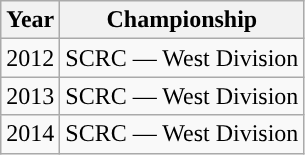<table class="wikitable sortable" style="width: %;">
<tr>
<th width=px>Year</th>
<th width=px>Championship</th>
</tr>
<tr>
<td>2012</td>
<td>SCRC — West Division</td>
</tr>
<tr>
<td>2013</td>
<td>SCRC — West Division</td>
</tr>
<tr>
<td>2014</td>
<td>SCRC — West Division</td>
</tr>
</table>
